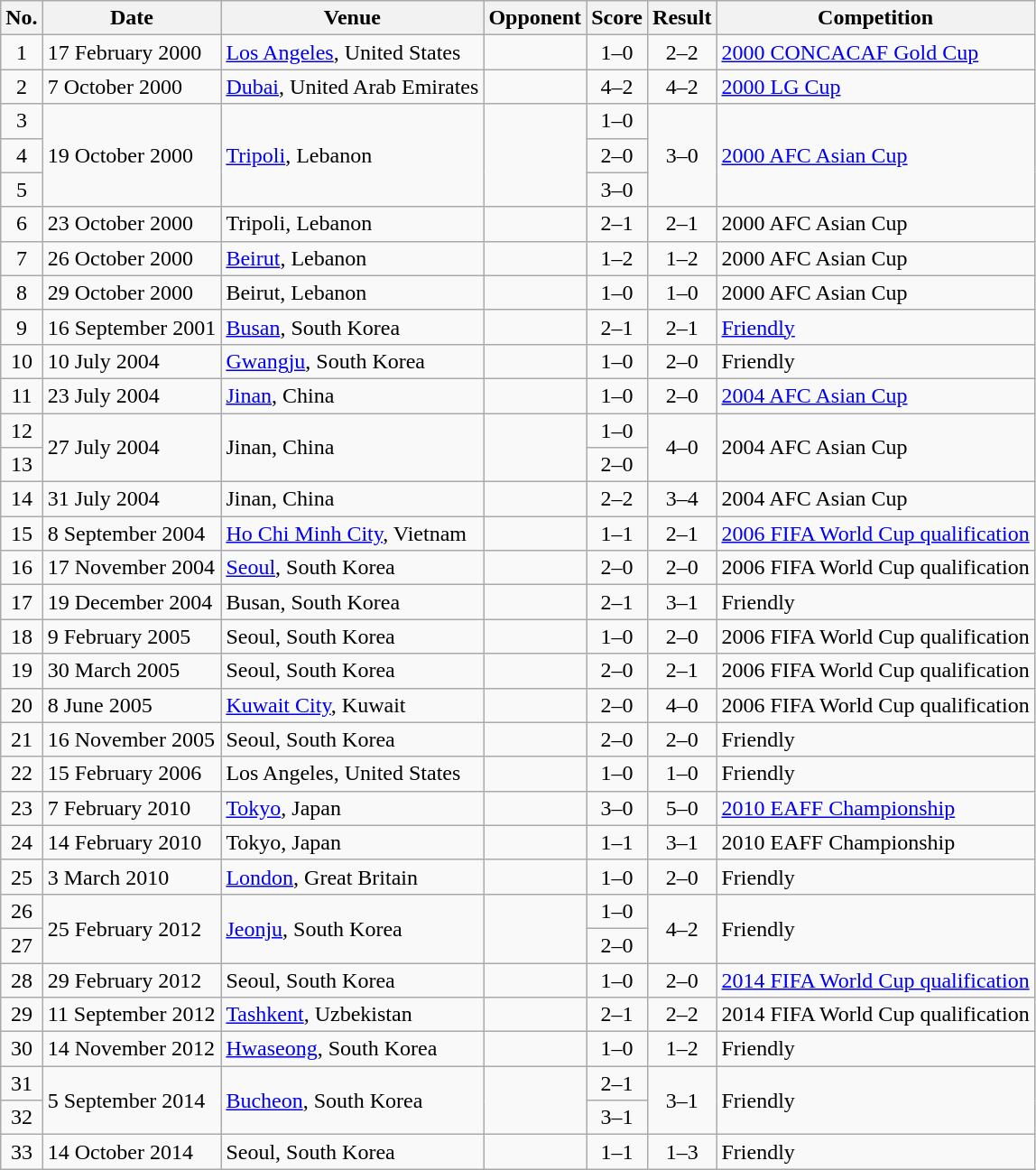<table class="wikitable sortable">
<tr>
<th scope="col">No.</th>
<th scope="col">Date</th>
<th scope="col">Venue</th>
<th scope="col">Opponent</th>
<th scope="col">Score</th>
<th scope="col">Result</th>
<th scope="col">Competition</th>
</tr>
<tr>
<td align=center>1</td>
<td>17 February 2000</td>
<td><a href='#'>Los Angeles</a>, United States</td>
<td></td>
<td align="center">1–0</td>
<td align="center">2–2</td>
<td><a href='#'>2000 CONCACAF Gold Cup</a></td>
</tr>
<tr>
<td align=center>2</td>
<td>7 October 2000</td>
<td><a href='#'>Dubai</a>, United Arab Emirates</td>
<td></td>
<td align="center">4–2</td>
<td align="center">4–2</td>
<td><a href='#'>2000 LG Cup</a></td>
</tr>
<tr>
<td align=center>3</td>
<td rowspan="3">19 October 2000</td>
<td rowspan="3"><a href='#'>Tripoli</a>, Lebanon</td>
<td rowspan="3"></td>
<td align="center">1–0</td>
<td rowspan="3" align="center">3–0</td>
<td rowspan="3"><a href='#'>2000 AFC Asian Cup</a></td>
</tr>
<tr>
<td align=center>4</td>
<td align="center">2–0</td>
</tr>
<tr>
<td align=center>5</td>
<td align="center">3–0</td>
</tr>
<tr>
<td align=center>6</td>
<td>23 October 2000</td>
<td>Tripoli, Lebanon</td>
<td></td>
<td align="center">2–1</td>
<td align="center">2–1 </td>
<td>2000 AFC Asian Cup</td>
</tr>
<tr>
<td align=center>7</td>
<td>26 October 2000</td>
<td><a href='#'>Beirut</a>, Lebanon</td>
<td></td>
<td align="center">1–2</td>
<td align="center">1–2</td>
<td>2000 AFC Asian Cup</td>
</tr>
<tr>
<td align=center>8</td>
<td>29 October 2000</td>
<td>Beirut, Lebanon</td>
<td></td>
<td align="center">1–0</td>
<td align="center">1–0</td>
<td>2000 AFC Asian Cup</td>
</tr>
<tr>
<td align=center>9</td>
<td>16 September 2001</td>
<td><a href='#'>Busan</a>, South Korea</td>
<td></td>
<td align="center">2–1</td>
<td align="center">2–1</td>
<td><a href='#'>Friendly</a></td>
</tr>
<tr>
<td align=center>10</td>
<td>10 July 2004</td>
<td><a href='#'>Gwangju</a>, South Korea</td>
<td></td>
<td align="center">1–0</td>
<td align="center">2–0</td>
<td>Friendly</td>
</tr>
<tr>
<td align=center>11</td>
<td>23 July 2004</td>
<td><a href='#'>Jinan</a>, China</td>
<td></td>
<td align="center">1–0</td>
<td align="center">2–0</td>
<td><a href='#'>2004 AFC Asian Cup</a></td>
</tr>
<tr>
<td align=center>12</td>
<td rowspan="2">27 July 2004</td>
<td rowspan="2">Jinan, China</td>
<td rowspan="2"></td>
<td align="center">1–0</td>
<td rowspan="2" align="center">4–0</td>
<td rowspan="2">2004 AFC Asian Cup</td>
</tr>
<tr>
<td align=center>13</td>
<td align="center">2–0</td>
</tr>
<tr>
<td align=center>14</td>
<td>31 July 2004</td>
<td>Jinan, China</td>
<td></td>
<td align="center">2–2</td>
<td align="center">3–4</td>
<td>2004 AFC Asian Cup</td>
</tr>
<tr>
<td align=center>15</td>
<td>8 September 2004</td>
<td><a href='#'>Ho Chi Minh City</a>, Vietnam</td>
<td></td>
<td align="center">1–1</td>
<td align="center">2–1</td>
<td><a href='#'>2006 FIFA World Cup qualification</a></td>
</tr>
<tr>
<td align=center>16</td>
<td>17 November 2004</td>
<td><a href='#'>Seoul</a>, South Korea</td>
<td></td>
<td align="center">2–0</td>
<td align="center">2–0</td>
<td>2006 FIFA World Cup qualification</td>
</tr>
<tr>
<td align=center>17</td>
<td>19 December 2004</td>
<td>Busan, South Korea</td>
<td></td>
<td align="center">2–1</td>
<td align="center">3–1</td>
<td>Friendly</td>
</tr>
<tr>
<td align=center>18</td>
<td>9 February 2005</td>
<td>Seoul, South Korea</td>
<td></td>
<td align="center">1–0</td>
<td align="center">2–0</td>
<td>2006 FIFA World Cup qualification</td>
</tr>
<tr>
<td align=center>19</td>
<td>30 March 2005</td>
<td>Seoul, South Korea</td>
<td></td>
<td align="center">2–0</td>
<td align="center">2–1</td>
<td>2006 FIFA World Cup qualification</td>
</tr>
<tr>
<td align=center>20</td>
<td>8 June 2005</td>
<td><a href='#'>Kuwait City</a>, Kuwait</td>
<td></td>
<td align="center">2–0</td>
<td align="center">4–0</td>
<td>2006 FIFA World Cup qualification</td>
</tr>
<tr>
<td align=center>21</td>
<td>16 November 2005</td>
<td>Seoul, South Korea</td>
<td></td>
<td align="center">2–0</td>
<td align="center">2–0</td>
<td>Friendly</td>
</tr>
<tr>
<td align=center>22</td>
<td>15 February 2006</td>
<td>Los Angeles, United States</td>
<td></td>
<td align="center">1–0</td>
<td align="center">1–0</td>
<td>Friendly</td>
</tr>
<tr>
<td align=center>23</td>
<td>7 February 2010</td>
<td><a href='#'>Tokyo</a>, Japan</td>
<td></td>
<td align="center">3–0</td>
<td align="center">5–0</td>
<td><a href='#'>2010 EAFF Championship</a></td>
</tr>
<tr>
<td align=center>24</td>
<td>14 February 2010</td>
<td>Tokyo, Japan</td>
<td></td>
<td align="center">1–1</td>
<td align="center">3–1</td>
<td>2010 EAFF Championship</td>
</tr>
<tr>
<td align=center>25</td>
<td>3 March 2010</td>
<td><a href='#'>London</a>, Great Britain</td>
<td></td>
<td align="center">1–0</td>
<td align="center">2–0</td>
<td>Friendly</td>
</tr>
<tr>
<td align=center>26</td>
<td rowspan="2">25 February 2012</td>
<td rowspan="2"><a href='#'>Jeonju</a>, South Korea</td>
<td rowspan="2"></td>
<td align="center">1–0</td>
<td rowspan="2" align="center">4–2</td>
<td rowspan="2">Friendly</td>
</tr>
<tr>
<td align=center>27</td>
<td align="center">2–0</td>
</tr>
<tr>
<td align=center>28</td>
<td>29 February 2012</td>
<td>Seoul, South Korea</td>
<td></td>
<td align="center">1–0</td>
<td align="center">2–0</td>
<td><a href='#'>2014 FIFA World Cup qualification</a></td>
</tr>
<tr>
<td align=center>29</td>
<td>11 September 2012</td>
<td><a href='#'>Tashkent</a>, Uzbekistan</td>
<td></td>
<td align="center">2–1</td>
<td align="center">2–2</td>
<td>2014 FIFA World Cup qualification</td>
</tr>
<tr>
<td align=center>30</td>
<td>14 November 2012</td>
<td><a href='#'>Hwaseong</a>, South Korea</td>
<td></td>
<td align="center">1–0</td>
<td align="center">1–2</td>
<td>Friendly</td>
</tr>
<tr>
<td align=center>31</td>
<td rowspan="2">5 September 2014</td>
<td rowspan="2"><a href='#'>Bucheon</a>, South Korea</td>
<td rowspan="2"></td>
<td align="center">2–1</td>
<td rowspan="2" align="center">3–1</td>
<td rowspan="2">Friendly</td>
</tr>
<tr>
<td align=center>32</td>
<td align="center">3–1</td>
</tr>
<tr>
<td align=center>33</td>
<td>14 October 2014</td>
<td>Seoul, South Korea</td>
<td></td>
<td align="center">1–1</td>
<td align="center">1–3</td>
<td>Friendly</td>
</tr>
</table>
